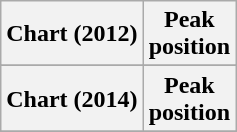<table class="wikitable sortable">
<tr>
<th>Chart (2012)</th>
<th>Peak<br>position</th>
</tr>
<tr>
</tr>
<tr>
</tr>
<tr>
</tr>
<tr>
</tr>
<tr>
</tr>
<tr>
<th>Chart (2014)</th>
<th>Peak<br>position</th>
</tr>
<tr>
</tr>
</table>
